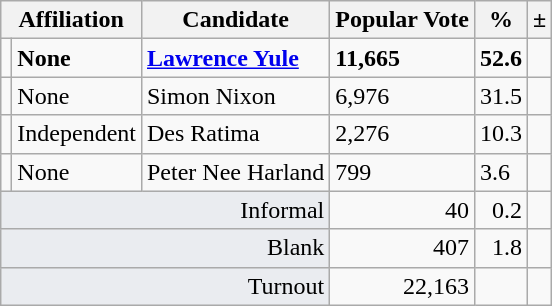<table class="wikitable col4right col5right">
<tr>
<th colspan="2">Affiliation</th>
<th>Candidate</th>
<th>Popular Vote</th>
<th>%</th>
<th>±</th>
</tr>
<tr>
<td></td>
<td><strong>None</strong></td>
<td><strong><a href='#'>Lawrence Yule</a></strong></td>
<td><strong>11,665</strong></td>
<td><strong>52.6</strong></td>
<td></td>
</tr>
<tr>
<td></td>
<td>None</td>
<td>Simon Nixon</td>
<td>6,976</td>
<td>31.5</td>
<td></td>
</tr>
<tr>
<td></td>
<td>Independent</td>
<td>Des Ratima</td>
<td>2,276</td>
<td>10.3</td>
<td></td>
</tr>
<tr>
<td></td>
<td>None</td>
<td>Peter Nee Harland</td>
<td>799</td>
<td>3.6</td>
<td></td>
</tr>
<tr>
<td colspan="3" style="text-align:right;background-color:#eaecf0">Informal</td>
<td style="text-align:right">40</td>
<td style="text-align:right">0.2</td>
<td></td>
</tr>
<tr>
<td colspan="3" style="text-align:right;background-color:#eaecf0">Blank</td>
<td style="text-align:right">407</td>
<td style="text-align:right">1.8</td>
<td></td>
</tr>
<tr>
<td colspan="3" style="text-align:right;background-color:#eaecf0">Turnout</td>
<td style="text-align:right">22,163</td>
<td></td>
<td></td>
</tr>
</table>
